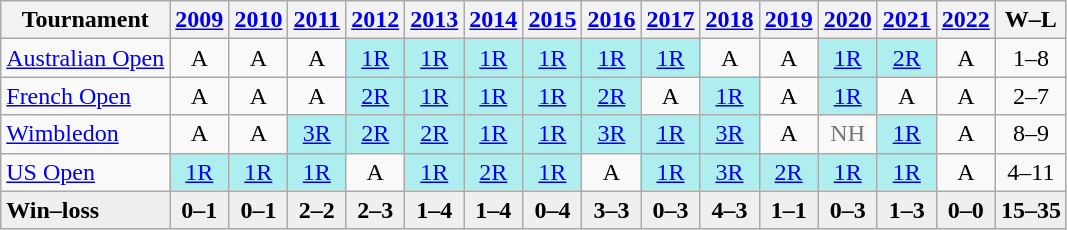<table class="wikitable" style="text-align:center;">
<tr>
<th>Tournament</th>
<th><a href='#'>2009</a></th>
<th><a href='#'>2010</a></th>
<th><a href='#'>2011</a></th>
<th><a href='#'>2012</a></th>
<th><a href='#'>2013</a></th>
<th><a href='#'>2014</a></th>
<th><a href='#'>2015</a></th>
<th><a href='#'>2016</a></th>
<th><a href='#'>2017</a></th>
<th><a href='#'>2018</a></th>
<th><a href='#'>2019</a></th>
<th><a href='#'>2020</a></th>
<th><a href='#'>2021</a></th>
<th><a href='#'>2022</a></th>
<th>W–L</th>
</tr>
<tr>
<td align="left"><a href='#'>Australian Open</a></td>
<td>A</td>
<td>A</td>
<td>A</td>
<td bgcolor="afeeee"><a href='#'>1R</a></td>
<td bgcolor="afeeee"><a href='#'>1R</a></td>
<td bgcolor="afeeee"><a href='#'>1R</a></td>
<td bgcolor="afeeee"><a href='#'>1R</a></td>
<td bgcolor="afeeee"><a href='#'>1R</a></td>
<td bgcolor="afeeee"><a href='#'>1R</a></td>
<td>A</td>
<td>A</td>
<td bgcolor="afeeee"><a href='#'>1R</a></td>
<td bgcolor="afeeee"><a href='#'>2R</a></td>
<td>A</td>
<td>1–8</td>
</tr>
<tr>
<td align="left"><a href='#'>French Open</a></td>
<td>A</td>
<td>A</td>
<td>A</td>
<td bgcolor="afeeee"><a href='#'>2R</a></td>
<td bgcolor="afeeee"><a href='#'>1R</a></td>
<td bgcolor="afeeee"><a href='#'>1R</a></td>
<td bgcolor="afeeee"><a href='#'>1R</a></td>
<td bgcolor="afeeee"><a href='#'>2R</a></td>
<td>A</td>
<td bgcolor="afeeee"><a href='#'>1R</a></td>
<td>A</td>
<td bgcolor="afeeee"><a href='#'>1R</a></td>
<td>A</td>
<td>A</td>
<td>2–7</td>
</tr>
<tr>
<td align="left"><a href='#'>Wimbledon</a></td>
<td>A</td>
<td>A</td>
<td bgcolor="afeeee"><a href='#'>3R</a></td>
<td bgcolor="afeeee"><a href='#'>2R</a></td>
<td bgcolor="afeeee"><a href='#'>2R</a></td>
<td bgcolor="afeeee"><a href='#'>1R</a></td>
<td bgcolor="afeeee"><a href='#'>1R</a></td>
<td bgcolor="afeeee"><a href='#'>3R</a></td>
<td bgcolor="afeeee"><a href='#'>1R</a></td>
<td bgcolor="afeeee"><a href='#'>3R</a></td>
<td>A</td>
<td style="color:#767676;">NH</td>
<td bgcolor="afeeee"><a href='#'>1R</a></td>
<td>A</td>
<td>8–9</td>
</tr>
<tr>
<td align="left"><a href='#'>US Open</a></td>
<td bgcolor="afeeee"><a href='#'>1R</a></td>
<td bgcolor="afeeee"><a href='#'>1R</a></td>
<td bgcolor="afeeee"><a href='#'>1R</a></td>
<td>A</td>
<td bgcolor="afeeee"><a href='#'>1R</a></td>
<td bgcolor="afeeee"><a href='#'>2R</a></td>
<td bgcolor="afeeee"><a href='#'>1R</a></td>
<td>A</td>
<td bgcolor="afeeee"><a href='#'>1R</a></td>
<td bgcolor="afeeee"><a href='#'>3R</a></td>
<td bgcolor="afeeee"><a href='#'>2R</a></td>
<td bgcolor="afeeee"><a href='#'>1R</a></td>
<td bgcolor="afeeee"><a href='#'>1R</a></td>
<td>A</td>
<td>4–11</td>
</tr>
<tr style="background:#efefef; font-weight:bold;">
<td style="text-align:left">Win–loss</td>
<td>0–1</td>
<td>0–1</td>
<td>2–2</td>
<td>2–3</td>
<td>1–4</td>
<td>1–4</td>
<td>0–4</td>
<td>3–3</td>
<td>0–3</td>
<td>4–3</td>
<td>1–1</td>
<td>0–3</td>
<td>1–3</td>
<td>0–0</td>
<td>15–35</td>
</tr>
</table>
